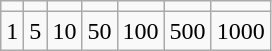<table class="wikitable nounderlines" style="margin-left: 3em; text-align: center">
<tr>
<td></td>
<td></td>
<td></td>
<td></td>
<td></td>
<td></td>
<td></td>
</tr>
<tr>
<td>1</td>
<td>5</td>
<td>10</td>
<td>50</td>
<td>100</td>
<td>500</td>
<td>1000</td>
</tr>
</table>
